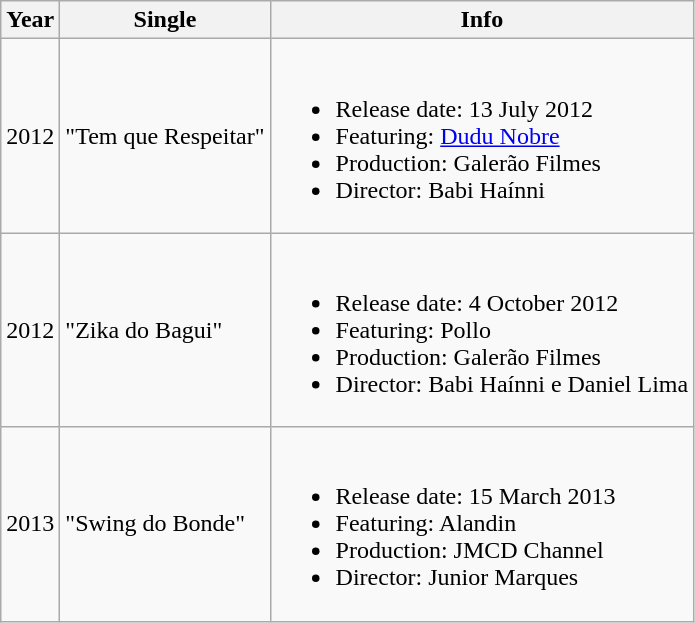<table class="wikitable">
<tr>
<th>Year</th>
<th>Single</th>
<th>Info</th>
</tr>
<tr>
<td>2012</td>
<td>"Tem que Respeitar"</td>
<td><br><ul><li>Release date: 13 July 2012</li><li>Featuring: <a href='#'>Dudu Nobre</a></li><li>Production: Galerão Filmes</li><li>Director: Babi Haínni</li></ul></td>
</tr>
<tr>
<td>2012</td>
<td>"Zika do Bagui"</td>
<td><br><ul><li>Release date: 4 October 2012</li><li>Featuring: Pollo</li><li>Production: Galerão Filmes</li><li>Director: Babi Haínni e Daniel Lima</li></ul></td>
</tr>
<tr>
<td>2013</td>
<td>"Swing do Bonde"</td>
<td><br><ul><li>Release date: 15 March 2013</li><li>Featuring: Alandin</li><li>Production: JMCD Channel</li><li>Director: Junior Marques</li></ul></td>
</tr>
</table>
